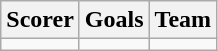<table class=wikitable>
<tr>
<th>Scorer</th>
<th>Goals</th>
<th>Team</th>
</tr>
<tr>
<td></td>
<td></td>
<td></td>
</tr>
</table>
